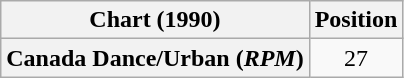<table class="wikitable plainrowheaders" style="text-align:center">
<tr>
<th>Chart (1990)</th>
<th>Position</th>
</tr>
<tr>
<th scope="row">Canada Dance/Urban (<em>RPM</em>)</th>
<td>27</td>
</tr>
</table>
